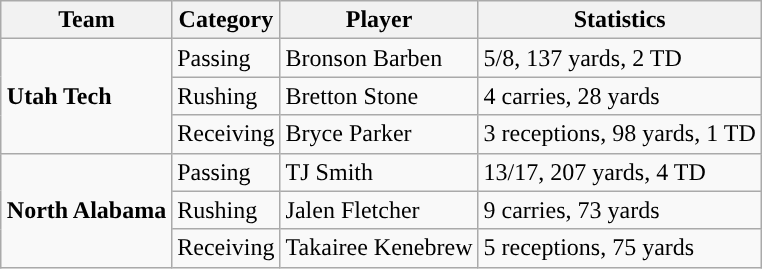<table class="wikitable" style="float: right;">
<tr>
<th>Team</th>
<th>Category</th>
<th>Player</th>
<th>Statistics</th>
</tr>
<tr>
<td rowspan=3><strong>Utah Tech</strong></td>
<td>Passing</td>
<td>Bronson Barben</td>
<td>5/8, 137 yards, 2 TD</td>
</tr>
<tr>
<td>Rushing</td>
<td>Bretton Stone</td>
<td>4 carries, 28 yards</td>
</tr>
<tr>
<td>Receiving</td>
<td>Bryce Parker</td>
<td>3 receptions, 98 yards, 1 TD</td>
</tr>
<tr>
<td rowspan=3><strong>North Alabama</strong></td>
<td>Passing</td>
<td>TJ Smith</td>
<td>13/17, 207 yards, 4 TD</td>
</tr>
<tr>
<td>Rushing</td>
<td>Jalen Fletcher</td>
<td>9 carries, 73 yards</td>
</tr>
<tr>
<td>Receiving</td>
<td>Takairee Kenebrew</td>
<td>5 receptions, 75 yards</td>
</tr>
</table>
